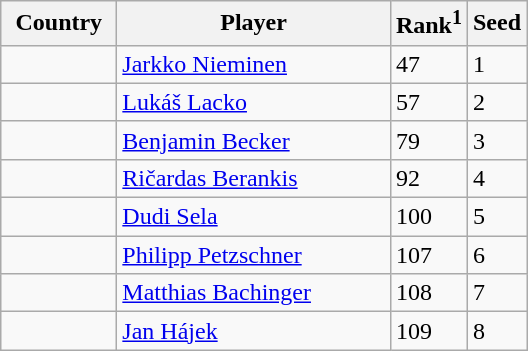<table class="sortable wikitable">
<tr>
<th width="70">Country</th>
<th width="175">Player</th>
<th>Rank<sup>1</sup></th>
<th>Seed</th>
</tr>
<tr>
<td></td>
<td><a href='#'>Jarkko Nieminen</a></td>
<td>47</td>
<td>1</td>
</tr>
<tr>
<td></td>
<td><a href='#'>Lukáš Lacko</a></td>
<td>57</td>
<td>2</td>
</tr>
<tr>
<td></td>
<td><a href='#'>Benjamin Becker</a></td>
<td>79</td>
<td>3</td>
</tr>
<tr>
<td></td>
<td><a href='#'>Ričardas Berankis</a></td>
<td>92</td>
<td>4</td>
</tr>
<tr>
<td></td>
<td><a href='#'>Dudi Sela</a></td>
<td>100</td>
<td>5</td>
</tr>
<tr>
<td></td>
<td><a href='#'>Philipp Petzschner</a></td>
<td>107</td>
<td>6</td>
</tr>
<tr>
<td></td>
<td><a href='#'>Matthias Bachinger</a></td>
<td>108</td>
<td>7</td>
</tr>
<tr>
<td></td>
<td><a href='#'>Jan Hájek</a></td>
<td>109</td>
<td>8</td>
</tr>
</table>
